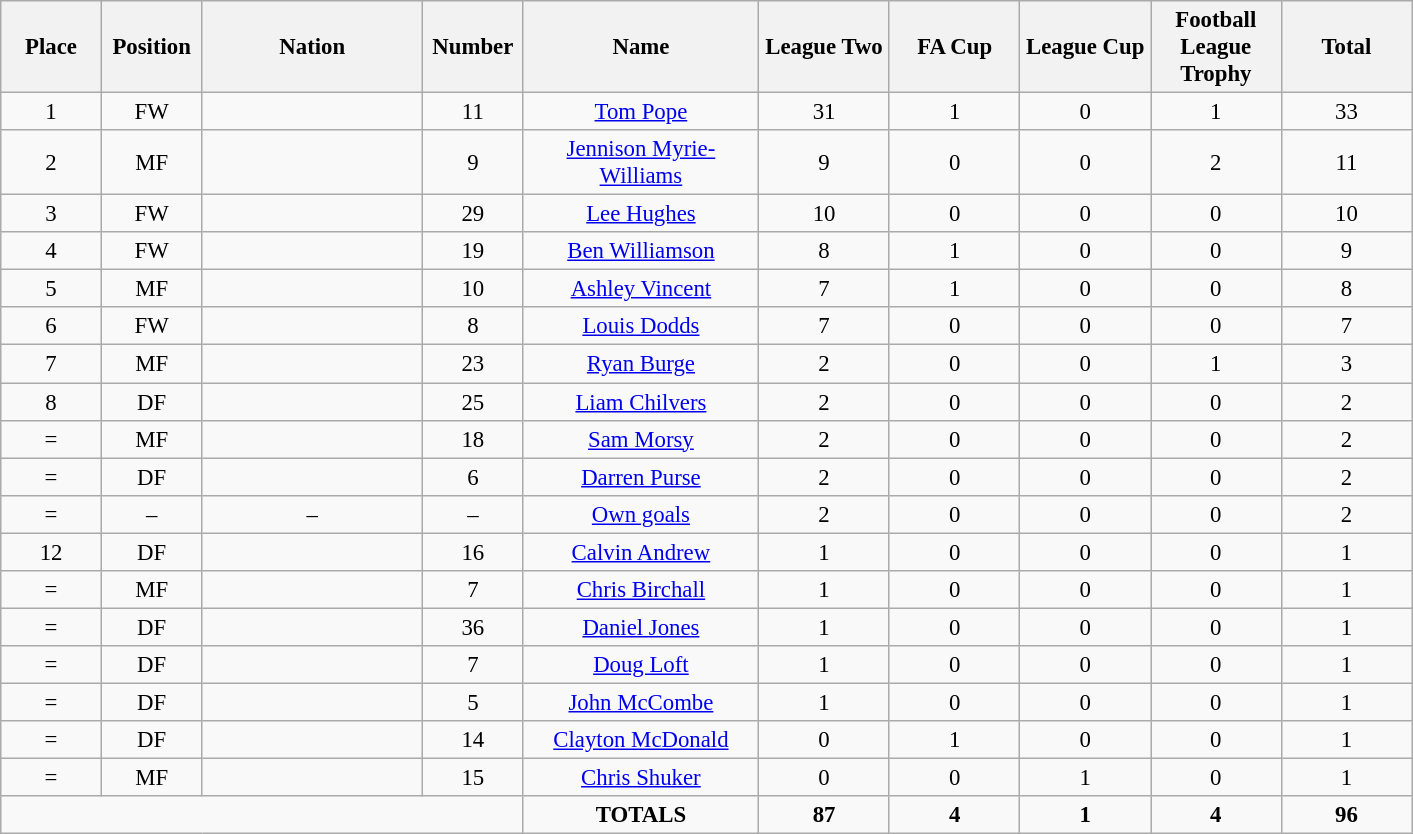<table class="wikitable" style="font-size: 95%; text-align: center;">
<tr>
<th width=60>Place</th>
<th width=60>Position</th>
<th width=140>Nation</th>
<th width=60>Number</th>
<th width=150>Name</th>
<th width=80>League Two</th>
<th width=80>FA Cup</th>
<th width=80>League Cup</th>
<th width=80>Football League Trophy</th>
<th width=80>Total</th>
</tr>
<tr>
<td>1</td>
<td>FW</td>
<td></td>
<td>11</td>
<td><a href='#'>Tom Pope</a></td>
<td>31</td>
<td>1</td>
<td>0</td>
<td>1</td>
<td>33</td>
</tr>
<tr>
<td>2</td>
<td>MF</td>
<td></td>
<td>9</td>
<td><a href='#'>Jennison Myrie-Williams</a></td>
<td>9</td>
<td>0</td>
<td>0</td>
<td>2</td>
<td>11</td>
</tr>
<tr>
<td>3</td>
<td>FW</td>
<td></td>
<td>29</td>
<td><a href='#'>Lee Hughes</a></td>
<td>10</td>
<td>0</td>
<td>0</td>
<td>0</td>
<td>10</td>
</tr>
<tr>
<td>4</td>
<td>FW</td>
<td></td>
<td>19</td>
<td><a href='#'>Ben Williamson</a></td>
<td>8</td>
<td>1</td>
<td>0</td>
<td>0</td>
<td>9</td>
</tr>
<tr>
<td>5</td>
<td>MF</td>
<td></td>
<td>10</td>
<td><a href='#'>Ashley Vincent</a></td>
<td>7</td>
<td>1</td>
<td>0</td>
<td>0</td>
<td>8</td>
</tr>
<tr>
<td>6</td>
<td>FW</td>
<td></td>
<td>8</td>
<td><a href='#'>Louis Dodds</a></td>
<td>7</td>
<td>0</td>
<td>0</td>
<td>0</td>
<td>7</td>
</tr>
<tr>
<td>7</td>
<td>MF</td>
<td></td>
<td>23</td>
<td><a href='#'>Ryan Burge</a></td>
<td>2</td>
<td>0</td>
<td>0</td>
<td>1</td>
<td>3</td>
</tr>
<tr>
<td>8</td>
<td>DF</td>
<td></td>
<td>25</td>
<td><a href='#'>Liam Chilvers</a></td>
<td>2</td>
<td>0</td>
<td>0</td>
<td>0</td>
<td>2</td>
</tr>
<tr>
<td>=</td>
<td>MF</td>
<td></td>
<td>18</td>
<td><a href='#'>Sam Morsy</a></td>
<td>2</td>
<td>0</td>
<td>0</td>
<td>0</td>
<td>2</td>
</tr>
<tr>
<td>=</td>
<td>DF</td>
<td></td>
<td>6</td>
<td><a href='#'>Darren Purse</a></td>
<td>2</td>
<td>0</td>
<td>0</td>
<td>0</td>
<td>2</td>
</tr>
<tr>
<td>=</td>
<td>–</td>
<td>–</td>
<td>–</td>
<td><a href='#'>Own goals</a></td>
<td>2</td>
<td>0</td>
<td>0</td>
<td>0</td>
<td>2</td>
</tr>
<tr>
<td>12</td>
<td>DF</td>
<td></td>
<td>16</td>
<td><a href='#'>Calvin Andrew</a></td>
<td>1</td>
<td>0</td>
<td>0</td>
<td>0</td>
<td>1</td>
</tr>
<tr>
<td>=</td>
<td>MF</td>
<td></td>
<td>7</td>
<td><a href='#'>Chris Birchall</a></td>
<td>1</td>
<td>0</td>
<td>0</td>
<td>0</td>
<td>1</td>
</tr>
<tr>
<td>=</td>
<td>DF</td>
<td></td>
<td>36</td>
<td><a href='#'>Daniel Jones</a></td>
<td>1</td>
<td>0</td>
<td>0</td>
<td>0</td>
<td>1</td>
</tr>
<tr>
<td>=</td>
<td>DF</td>
<td></td>
<td>7</td>
<td><a href='#'>Doug Loft</a></td>
<td>1</td>
<td>0</td>
<td>0</td>
<td>0</td>
<td>1</td>
</tr>
<tr>
<td>=</td>
<td>DF</td>
<td></td>
<td>5</td>
<td><a href='#'>John McCombe</a></td>
<td>1</td>
<td>0</td>
<td>0</td>
<td>0</td>
<td>1</td>
</tr>
<tr>
<td>=</td>
<td>DF</td>
<td></td>
<td>14</td>
<td><a href='#'>Clayton McDonald</a></td>
<td>0</td>
<td>1</td>
<td>0</td>
<td>0</td>
<td>1</td>
</tr>
<tr>
<td>=</td>
<td>MF</td>
<td></td>
<td>15</td>
<td><a href='#'>Chris Shuker</a></td>
<td>0</td>
<td>0</td>
<td>1</td>
<td>0</td>
<td>1</td>
</tr>
<tr>
<td colspan="4"></td>
<td><strong>TOTALS</strong></td>
<td><strong>87</strong></td>
<td><strong>4</strong></td>
<td><strong>1</strong></td>
<td><strong>4</strong></td>
<td><strong>96</strong></td>
</tr>
</table>
